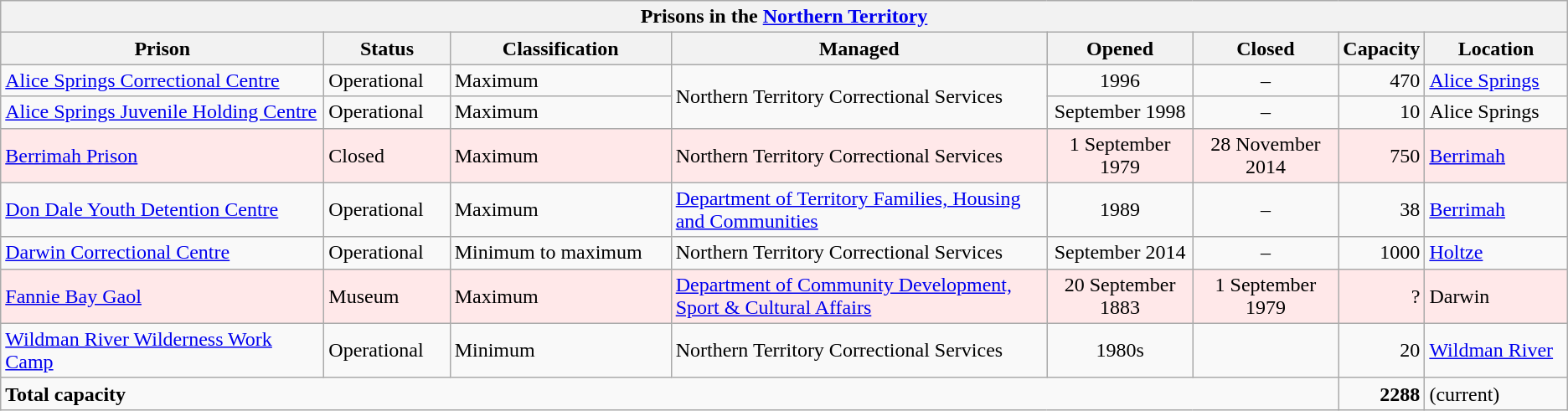<table class="wikitable sortable">
<tr>
<th bgcolor="#CCCCCC" colspan="8">Prisons in the <a href='#'>Northern Territory</a></th>
</tr>
<tr bgcolor="#CCCCCC">
<th scope="col" width="320">Prison</th>
<th scope="col" width="100">Status</th>
<th scope="col" width="200">Classification</th>
<th scope="col" width="375">Managed</th>
<th scope="col" width="125">Opened</th>
<th scope="col" width="125">Closed</th>
<th scope="col" width="50">Capacity</th>
<th scope="col" width="125">Location</th>
</tr>
<tr>
<td><a href='#'>Alice Springs Correctional Centre</a></td>
<td>Operational</td>
<td>Maximum</td>
<td rowspan=2>Northern Territory Correctional Services</td>
<td align=center>1996</td>
<td align=center>–</td>
<td align=right>470</td>
<td><a href='#'>Alice Springs</a></td>
</tr>
<tr>
<td><a href='#'>Alice Springs Juvenile Holding Centre</a></td>
<td>Operational</td>
<td>Maximum</td>
<td align=center>September 1998</td>
<td align=center>–</td>
<td align=right>10</td>
<td>Alice Springs</td>
</tr>
<tr bgcolor=#FFE8E9>
<td><a href='#'>Berrimah Prison</a></td>
<td>Closed</td>
<td>Maximum</td>
<td>Northern Territory Correctional Services</td>
<td align=center>1 September 1979</td>
<td align=center>28 November 2014</td>
<td align="right">750</td>
<td><a href='#'>Berrimah</a></td>
</tr>
<tr>
<td><a href='#'>Don Dale Youth Detention Centre</a></td>
<td>Operational</td>
<td>Maximum</td>
<td><a href='#'>Department of Territory Families, Housing and Communities</a></td>
<td align=center>1989</td>
<td align=center>–</td>
<td align=right>38</td>
<td><a href='#'>Berrimah</a></td>
</tr>
<tr>
<td><a href='#'>Darwin Correctional Centre</a></td>
<td>Operational</td>
<td>Minimum to maximum</td>
<td>Northern Territory Correctional Services</td>
<td align=center>September 2014</td>
<td align=center>–</td>
<td align=right>1000</td>
<td><a href='#'>Holtze</a></td>
</tr>
<tr bgcolor=#FFE8E9>
<td><a href='#'>Fannie Bay Gaol</a></td>
<td>Museum</td>
<td>Maximum</td>
<td><a href='#'>Department of Community Development, Sport & Cultural Affairs</a></td>
<td align=center>20 September 1883</td>
<td align=center>1 September 1979</td>
<td align=right>?</td>
<td>Darwin</td>
</tr>
<tr>
<td><a href='#'>Wildman River Wilderness Work Camp</a></td>
<td>Operational</td>
<td>Minimum</td>
<td>Northern Territory Correctional Services</td>
<td align=center>1980s</td>
<td align=center></td>
<td align=right>20</td>
<td><a href='#'>Wildman River</a></td>
</tr>
<tr>
<td colspan=6><strong>Total capacity</strong></td>
<td align=right><strong>2288</strong></td>
<td>(current)</td>
</tr>
</table>
